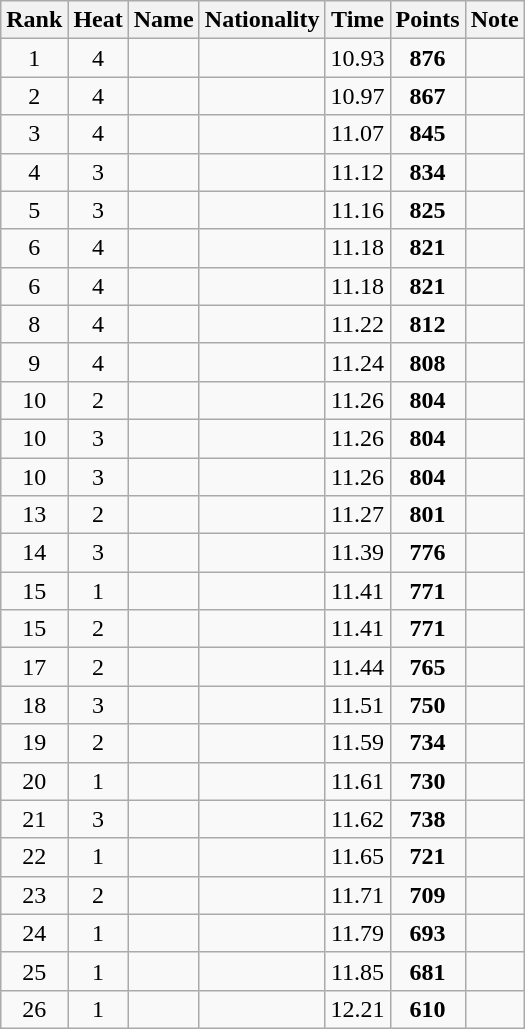<table class="wikitable sortable" style="text-align:center">
<tr>
<th>Rank</th>
<th>Heat</th>
<th>Name</th>
<th>Nationality</th>
<th>Time</th>
<th>Points</th>
<th>Note</th>
</tr>
<tr>
<td>1</td>
<td>4</td>
<td align=left></td>
<td align=left></td>
<td>10.93</td>
<td><strong>876</strong></td>
<td></td>
</tr>
<tr>
<td>2</td>
<td>4</td>
<td align=left></td>
<td align=left></td>
<td>10.97</td>
<td><strong>867</strong></td>
<td></td>
</tr>
<tr>
<td>3</td>
<td>4</td>
<td align=left></td>
<td align=left></td>
<td>11.07</td>
<td><strong>845</strong></td>
<td></td>
</tr>
<tr>
<td>4</td>
<td>3</td>
<td align=left></td>
<td align=left></td>
<td>11.12</td>
<td><strong>834</strong></td>
<td></td>
</tr>
<tr>
<td>5</td>
<td>3</td>
<td align=left></td>
<td align=left></td>
<td>11.16</td>
<td><strong>825</strong></td>
<td></td>
</tr>
<tr>
<td>6</td>
<td>4</td>
<td align=left></td>
<td align=left></td>
<td>11.18</td>
<td><strong>821</strong></td>
<td></td>
</tr>
<tr>
<td>6</td>
<td>4</td>
<td align=left></td>
<td align=left></td>
<td>11.18</td>
<td><strong>821</strong></td>
<td></td>
</tr>
<tr>
<td>8</td>
<td>4</td>
<td align=left></td>
<td align=left></td>
<td>11.22</td>
<td><strong>812</strong></td>
<td></td>
</tr>
<tr>
<td>9</td>
<td>4</td>
<td align=left></td>
<td align=left></td>
<td>11.24</td>
<td><strong>808</strong></td>
<td></td>
</tr>
<tr>
<td>10</td>
<td>2</td>
<td align=left></td>
<td align=left></td>
<td>11.26</td>
<td><strong>804</strong></td>
<td></td>
</tr>
<tr>
<td>10</td>
<td>3</td>
<td align=left></td>
<td align=left></td>
<td>11.26</td>
<td><strong>804</strong></td>
<td></td>
</tr>
<tr>
<td>10</td>
<td>3</td>
<td align=left></td>
<td align=left></td>
<td>11.26</td>
<td><strong>804</strong></td>
<td></td>
</tr>
<tr>
<td>13</td>
<td>2</td>
<td align=left></td>
<td align=left></td>
<td>11.27</td>
<td><strong>801</strong></td>
<td></td>
</tr>
<tr>
<td>14</td>
<td>3</td>
<td align=left></td>
<td align=left></td>
<td>11.39</td>
<td><strong>776</strong></td>
<td></td>
</tr>
<tr>
<td>15</td>
<td>1</td>
<td align=left></td>
<td align=left></td>
<td>11.41</td>
<td><strong>771</strong></td>
<td></td>
</tr>
<tr>
<td>15</td>
<td>2</td>
<td align=left></td>
<td align=left></td>
<td>11.41</td>
<td><strong>771</strong></td>
<td></td>
</tr>
<tr>
<td>17</td>
<td>2</td>
<td align=left></td>
<td align=left></td>
<td>11.44</td>
<td><strong>765</strong></td>
<td></td>
</tr>
<tr>
<td>18</td>
<td>3</td>
<td align=left></td>
<td align=left></td>
<td>11.51</td>
<td><strong>750</strong></td>
<td></td>
</tr>
<tr>
<td>19</td>
<td>2</td>
<td align=left></td>
<td align=left></td>
<td>11.59</td>
<td><strong>734</strong></td>
<td></td>
</tr>
<tr>
<td>20</td>
<td>1</td>
<td align=left></td>
<td align=left></td>
<td>11.61</td>
<td><strong>730</strong></td>
<td></td>
</tr>
<tr>
<td>21</td>
<td>3</td>
<td align=left></td>
<td align=left></td>
<td>11.62</td>
<td><strong>738</strong></td>
<td></td>
</tr>
<tr>
<td>22</td>
<td>1</td>
<td align=left></td>
<td align=left></td>
<td>11.65</td>
<td><strong>721</strong></td>
<td></td>
</tr>
<tr>
<td>23</td>
<td>2</td>
<td align=left></td>
<td align=left></td>
<td>11.71</td>
<td><strong>709</strong></td>
<td></td>
</tr>
<tr>
<td>24</td>
<td>1</td>
<td align=left></td>
<td align=left></td>
<td>11.79</td>
<td><strong>693</strong></td>
<td></td>
</tr>
<tr>
<td>25</td>
<td>1</td>
<td align=left></td>
<td align=left></td>
<td>11.85</td>
<td><strong>681</strong></td>
<td></td>
</tr>
<tr>
<td>26</td>
<td>1</td>
<td align=left></td>
<td align=left></td>
<td>12.21</td>
<td><strong>610</strong></td>
<td></td>
</tr>
</table>
